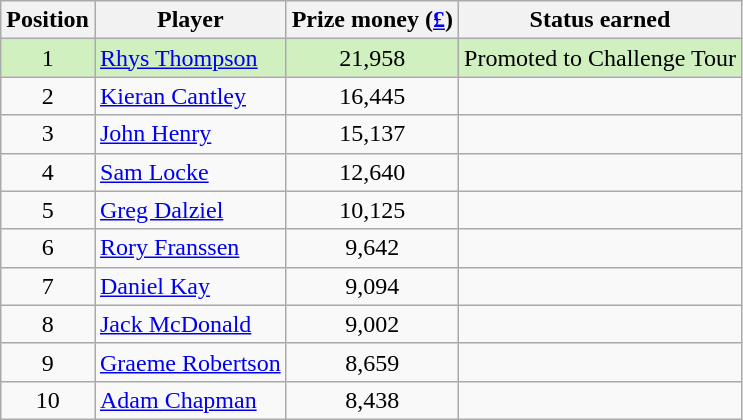<table class=wikitable>
<tr>
<th>Position</th>
<th>Player</th>
<th>Prize money (<a href='#'>£</a>)</th>
<th>Status earned</th>
</tr>
<tr style="background:#D0F0C0;">
<td align=center>1</td>
<td> <a href='#'>Rhys Thompson</a></td>
<td align=center>21,958</td>
<td>Promoted to Challenge Tour</td>
</tr>
<tr>
<td align=center>2</td>
<td> <a href='#'>Kieran Cantley</a></td>
<td align=center>16,445</td>
<td></td>
</tr>
<tr>
<td align=center>3</td>
<td> <a href='#'>John Henry</a></td>
<td align=center>15,137</td>
<td></td>
</tr>
<tr>
<td align=center>4</td>
<td> <a href='#'>Sam Locke</a></td>
<td align=center>12,640</td>
<td></td>
</tr>
<tr>
<td align=center>5</td>
<td> <a href='#'>Greg Dalziel</a></td>
<td align=center>10,125</td>
<td></td>
</tr>
<tr>
<td align=center>6</td>
<td> <a href='#'>Rory Franssen</a></td>
<td align=center>9,642</td>
<td></td>
</tr>
<tr>
<td align=center>7</td>
<td> <a href='#'>Daniel Kay</a></td>
<td align=center>9,094</td>
<td></td>
</tr>
<tr>
<td align=center>8</td>
<td> <a href='#'>Jack McDonald</a></td>
<td align=center>9,002</td>
<td></td>
</tr>
<tr>
<td align=center>9</td>
<td> <a href='#'>Graeme Robertson</a></td>
<td align=center>8,659</td>
<td></td>
</tr>
<tr>
<td align=center>10</td>
<td> <a href='#'>Adam Chapman</a></td>
<td align=center>8,438</td>
<td></td>
</tr>
</table>
